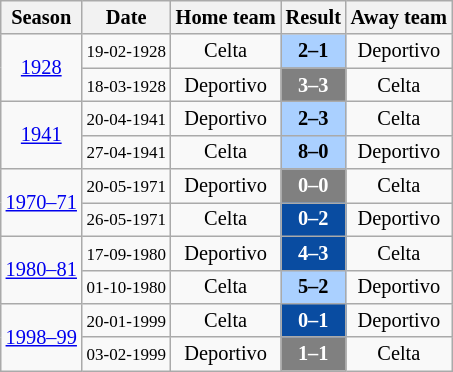<table class="wikitable" style="text-align: center; font-size:85%">
<tr>
<th>Season</th>
<th>Date</th>
<th>Home team</th>
<th>Result</th>
<th>Away team</th>
</tr>
<tr>
<td rowspan=2><a href='#'>1928</a></td>
<td><small>19-02-1928</small></td>
<td>Celta</td>
<td bgcolor=AAD0FF style="text-align:center;color:black;"><strong>2–1</strong></td>
<td>Deportivo</td>
</tr>
<tr>
<td><small>18-03-1928</small></td>
<td>Deportivo</td>
<td bgcolor=808080 style="text-align:center;color:white;"><strong>3–3</strong></td>
<td>Celta</td>
</tr>
<tr>
<td rowspan=2><a href='#'>1941</a></td>
<td><small>20-04-1941</small></td>
<td>Deportivo</td>
<td bgcolor=AAD0FF style="text-align:center;color:black;"><strong>2–3</strong></td>
<td>Celta</td>
</tr>
<tr>
<td><small>27-04-1941</small></td>
<td>Celta</td>
<td bgcolor=AAD0FF style="text-align:center;color:black;"><strong>8–0</strong></td>
<td>Deportivo</td>
</tr>
<tr>
<td rowspan=2><a href='#'>1970–71</a></td>
<td><small>20-05-1971</small></td>
<td>Deportivo</td>
<td bgcolor=808080 style="text-align:center;color:white;"><strong>0–0</strong></td>
<td>Celta</td>
</tr>
<tr>
<td><small>26-05-1971</small></td>
<td>Celta</td>
<td bgcolor=094ca1 style="text-align:center;color:white;"><strong>0–2</strong></td>
<td>Deportivo</td>
</tr>
<tr>
<td rowspan=2><a href='#'>1980–81</a></td>
<td><small>17-09-1980</small></td>
<td>Deportivo</td>
<td bgcolor=094ca1 style="text-align:center;color:white;"><strong>4–3</strong></td>
<td>Celta</td>
</tr>
<tr>
<td><small>01-10-1980</small></td>
<td>Celta</td>
<td bgcolor=AAD0FF style="text-align:center;color:black;"><strong>5–2</strong></td>
<td>Deportivo</td>
</tr>
<tr>
<td rowspan=2><a href='#'>1998–99</a></td>
<td><small>20-01-1999</small></td>
<td>Celta</td>
<td bgcolor=094ca1 style="text-align:center;color:white;"><strong>0–1</strong></td>
<td>Deportivo</td>
</tr>
<tr>
<td><small>03-02-1999</small></td>
<td>Deportivo</td>
<td bgcolor=808080 style="text-align:center;color:white;"><strong>1–1</strong></td>
<td>Celta</td>
</tr>
</table>
